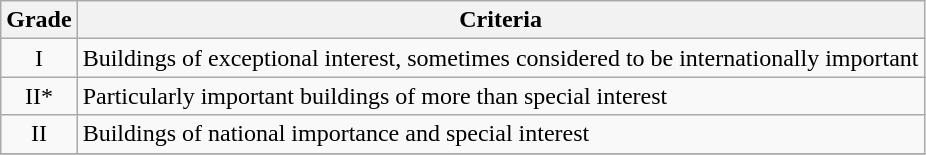<table class="wikitable" border="1">
<tr>
<th>Grade</th>
<th>Criteria</th>
</tr>
<tr>
<td align="center" >I</td>
<td>Buildings of exceptional interest, sometimes considered to be internationally important</td>
</tr>
<tr>
<td align="center" >II*</td>
<td>Particularly important buildings of more than special interest</td>
</tr>
<tr>
<td align="center" >II</td>
<td>Buildings of national importance and special interest</td>
</tr>
<tr>
</tr>
</table>
